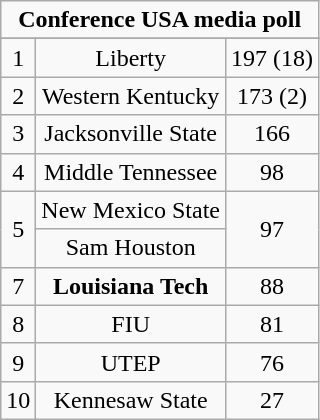<table class="wikitable" style="display: inline-table;">
<tr>
<td align="center" Colspan="3"><strong>Conference USA media poll</strong></td>
</tr>
<tr align="center">
</tr>
<tr align="center">
<td>1</td>
<td>Liberty</td>
<td>197 (18)</td>
</tr>
<tr align="center">
<td>2</td>
<td>Western Kentucky</td>
<td>173 (2)</td>
</tr>
<tr align="center">
<td>3</td>
<td>Jacksonville State</td>
<td>166</td>
</tr>
<tr align="center">
<td>4</td>
<td>Middle Tennessee</td>
<td>98</td>
</tr>
<tr align="center">
<td rowspan="2">5</td>
<td>New Mexico State</td>
<td rowspan="2">97</td>
</tr>
<tr align="center">
<td>Sam Houston</td>
</tr>
<tr align="center">
<td>7</td>
<td><strong>Louisiana Tech</strong></td>
<td>88</td>
</tr>
<tr align="center">
<td>8</td>
<td>FIU</td>
<td>81</td>
</tr>
<tr align="center">
<td>9</td>
<td>UTEP</td>
<td>76</td>
</tr>
<tr align="center">
<td>10</td>
<td>Kennesaw State</td>
<td>27</td>
</tr>
</table>
